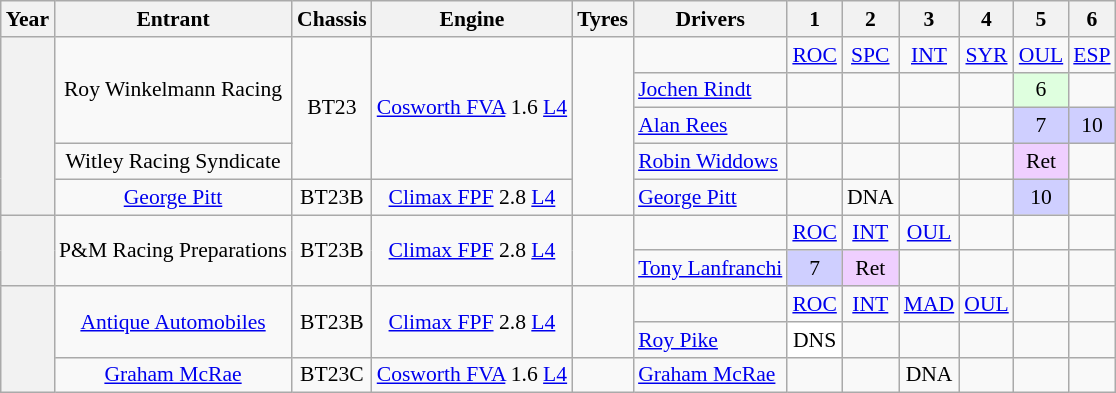<table class="wikitable" style="font-size:90%; text-align:center">
<tr>
<th>Year</th>
<th>Entrant</th>
<th>Chassis</th>
<th>Engine</th>
<th>Tyres</th>
<th>Drivers</th>
<th>1</th>
<th>2</th>
<th>3</th>
<th>4</th>
<th>5</th>
<th>6</th>
</tr>
<tr>
<th rowspan="5"></th>
<td rowspan="3">Roy Winkelmann Racing</td>
<td rowspan="4">BT23</td>
<td rowspan="4"><a href='#'>Cosworth FVA</a> 1.6 <a href='#'>L4</a></td>
<td rowspan="5"></td>
<td></td>
<td><a href='#'>ROC</a></td>
<td><a href='#'>SPC</a></td>
<td><a href='#'>INT</a></td>
<td><a href='#'>SYR</a></td>
<td><a href='#'>OUL</a></td>
<td><a href='#'>ESP</a></td>
</tr>
<tr>
<td style="text-align:left"> <a href='#'>Jochen Rindt</a></td>
<td></td>
<td></td>
<td></td>
<td></td>
<td style="background:#DFFFDF;">6</td>
<td></td>
</tr>
<tr>
<td style="text-align:left"> <a href='#'>Alan Rees</a></td>
<td></td>
<td></td>
<td></td>
<td></td>
<td style="background:#CFCFFF;">7</td>
<td style="background:#CFCFFF;">10</td>
</tr>
<tr>
<td>Witley Racing Syndicate</td>
<td style="text-align:left"> <a href='#'>Robin Widdows</a></td>
<td></td>
<td></td>
<td></td>
<td></td>
<td style="background:#EFCFFF;">Ret</td>
<td></td>
</tr>
<tr>
<td><a href='#'>George Pitt</a></td>
<td>BT23B</td>
<td><a href='#'>Climax FPF</a> 2.8 <a href='#'>L4</a></td>
<td style="text-align:left"> <a href='#'>George Pitt</a></td>
<td></td>
<td>DNA</td>
<td></td>
<td></td>
<td style="background:#CFCFFF;">10</td>
<td></td>
</tr>
<tr>
<th rowspan="2"></th>
<td rowspan="2">P&M Racing Preparations</td>
<td rowspan="2">BT23B</td>
<td rowspan="2"><a href='#'>Climax FPF</a> 2.8 <a href='#'>L4</a></td>
<td rowspan="2"></td>
<td></td>
<td><a href='#'>ROC</a></td>
<td><a href='#'>INT</a></td>
<td><a href='#'>OUL</a></td>
<td></td>
<td></td>
<td></td>
</tr>
<tr>
<td style="text-align:left"> <a href='#'>Tony Lanfranchi</a></td>
<td style="background:#CFCFFF;">7</td>
<td style="background:#EFCFFF;">Ret</td>
<td></td>
<td></td>
<td></td>
<td></td>
</tr>
<tr>
<th rowspan="3"></th>
<td rowspan="2"><a href='#'>Antique Automobiles</a></td>
<td rowspan="2">BT23B</td>
<td rowspan="2"><a href='#'>Climax FPF</a> 2.8 <a href='#'>L4</a></td>
<td rowspan="2"></td>
<td></td>
<td><a href='#'>ROC</a></td>
<td><a href='#'>INT</a></td>
<td><a href='#'>MAD</a></td>
<td><a href='#'>OUL</a></td>
<td></td>
<td></td>
</tr>
<tr>
<td style="text-align:left"> <a href='#'>Roy Pike</a></td>
<td style="background:#FFFFFF;">DNS</td>
<td></td>
<td></td>
<td></td>
<td></td>
<td></td>
</tr>
<tr>
<td><a href='#'>Graham McRae</a></td>
<td>BT23C</td>
<td><a href='#'>Cosworth FVA</a> 1.6 <a href='#'>L4</a></td>
<td></td>
<td style="text-align:left"> <a href='#'>Graham McRae</a></td>
<td></td>
<td></td>
<td>DNA</td>
<td></td>
<td></td>
<td></td>
</tr>
</table>
